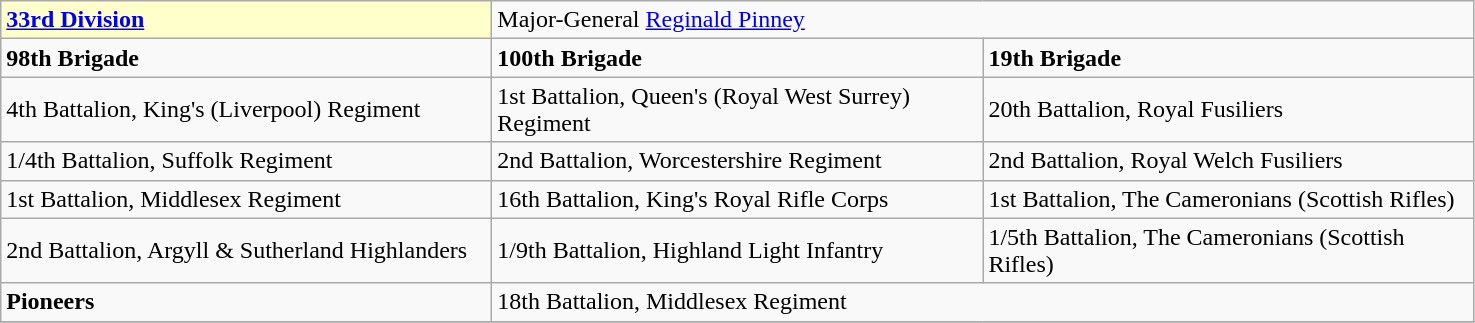<table class="wikitable">
<tr>
<td style="background:#FFFFCC;"><strong><a href='#'>33rd Division</a>  </strong></td>
<td colspan="2">Major-General <a href='#'>Reginald Pinney</a></td>
</tr>
<tr>
<td width="320pt"><strong>98th Brigade</strong></td>
<td width="320pt"><strong>100th Brigade</strong></td>
<td width="320pt"><strong>19th Brigade</strong></td>
</tr>
<tr>
<td>4th Battalion, King's (Liverpool) Regiment</td>
<td>1st Battalion, Queen's (Royal West Surrey) Regiment</td>
<td>20th Battalion, Royal Fusiliers</td>
</tr>
<tr>
<td>1/4th Battalion, Suffolk Regiment</td>
<td>2nd Battalion, Worcestershire Regiment</td>
<td>2nd Battalion, Royal Welch Fusiliers</td>
</tr>
<tr>
<td>1st Battalion, Middlesex Regiment</td>
<td>16th Battalion, King's Royal Rifle Corps</td>
<td>1st Battalion, The Cameronians (Scottish Rifles)</td>
</tr>
<tr>
<td>2nd Battalion, Argyll & Sutherland Highlanders</td>
<td>1/9th Battalion, Highland Light Infantry</td>
<td>1/5th Battalion, The Cameronians (Scottish Rifles)</td>
</tr>
<tr>
<td><strong>Pioneers</strong></td>
<td colspan="2">18th Battalion, Middlesex Regiment</td>
</tr>
<tr>
</tr>
</table>
